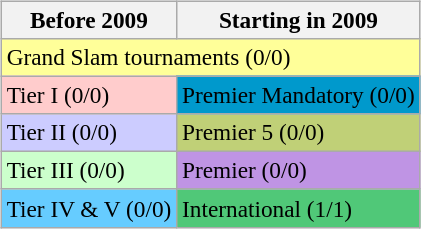<table width=43%>
<tr>
<td valign=top width=60%><br><table class=wikitable style=font-size:97%>
<tr>
<th>Before 2009</th>
<th>Starting in 2009</th>
</tr>
<tr>
<td colspan=2 bgcolor=#FFFF99>Grand Slam tournaments (0/0)</td>
</tr>
<tr>
<td bgcolor=#ffcccc>Tier I (0/0)</td>
<td bgcolor=#0099CC>Premier Mandatory (0/0)</td>
</tr>
<tr>
<td bgcolor=#ccccff>Tier II (0/0)</td>
<td bgcolor=#c0d077>Premier 5 (0/0)</td>
</tr>
<tr>
<td bgcolor=#CCFFCC>Tier III (0/0)</td>
<td bgcolor=#BF94E4>Premier (0/0)</td>
</tr>
<tr>
<td bgcolor=#66CCFF>Tier IV & V (0/0)</td>
<td bgcolor=#50C878>International (1/1)</td>
</tr>
</table>
</td>
<td valign=top width=33%></td>
</tr>
</table>
